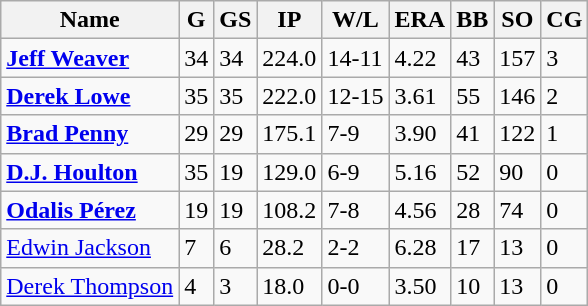<table class="wikitable sortable" style="text-align:left">
<tr>
<th>Name</th>
<th>G</th>
<th>GS</th>
<th>IP</th>
<th>W/L</th>
<th>ERA</th>
<th>BB</th>
<th>SO</th>
<th>CG</th>
</tr>
<tr>
<td><strong><a href='#'>Jeff Weaver</a> </strong></td>
<td>34</td>
<td>34</td>
<td>224.0</td>
<td>14-11</td>
<td>4.22</td>
<td>43</td>
<td>157</td>
<td>3</td>
</tr>
<tr>
<td><strong><a href='#'>Derek Lowe</a> </strong></td>
<td>35</td>
<td>35</td>
<td>222.0</td>
<td>12-15</td>
<td>3.61</td>
<td>55</td>
<td>146</td>
<td>2</td>
</tr>
<tr>
<td><strong><a href='#'>Brad Penny</a></strong></td>
<td>29</td>
<td>29</td>
<td>175.1</td>
<td>7-9</td>
<td>3.90</td>
<td>41</td>
<td>122</td>
<td>1</td>
</tr>
<tr>
<td><strong><a href='#'>D.J. Houlton</a></strong></td>
<td>35</td>
<td>19</td>
<td>129.0</td>
<td>6-9</td>
<td>5.16</td>
<td>52</td>
<td>90</td>
<td>0</td>
</tr>
<tr>
<td><strong><a href='#'>Odalis Pérez</a></strong></td>
<td>19</td>
<td>19</td>
<td>108.2</td>
<td>7-8</td>
<td>4.56</td>
<td>28</td>
<td>74</td>
<td>0</td>
</tr>
<tr>
<td><a href='#'>Edwin Jackson</a></td>
<td>7</td>
<td>6</td>
<td>28.2</td>
<td>2-2</td>
<td>6.28</td>
<td>17</td>
<td>13</td>
<td>0</td>
</tr>
<tr>
<td><a href='#'>Derek Thompson</a></td>
<td>4</td>
<td>3</td>
<td>18.0</td>
<td>0-0</td>
<td>3.50</td>
<td>10</td>
<td>13</td>
<td>0</td>
</tr>
</table>
